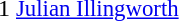<table cellspacing=0 cellpadding=0>
<tr>
<td><div>1 </div></td>
<td style="font-size: 95%"> <a href='#'>Julian Illingworth</a></td>
</tr>
</table>
